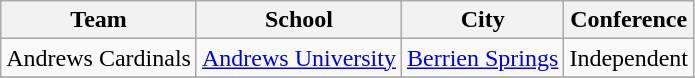<table class="sortable wikitable">
<tr>
<th>Team</th>
<th>School</th>
<th>City</th>
<th>Conference</th>
</tr>
<tr>
<td>Andrews Cardinals</td>
<td><a href='#'>Andrews University</a></td>
<td><a href='#'>Berrien Springs</a></td>
<td>Independent</td>
</tr>
<tr>
</tr>
</table>
